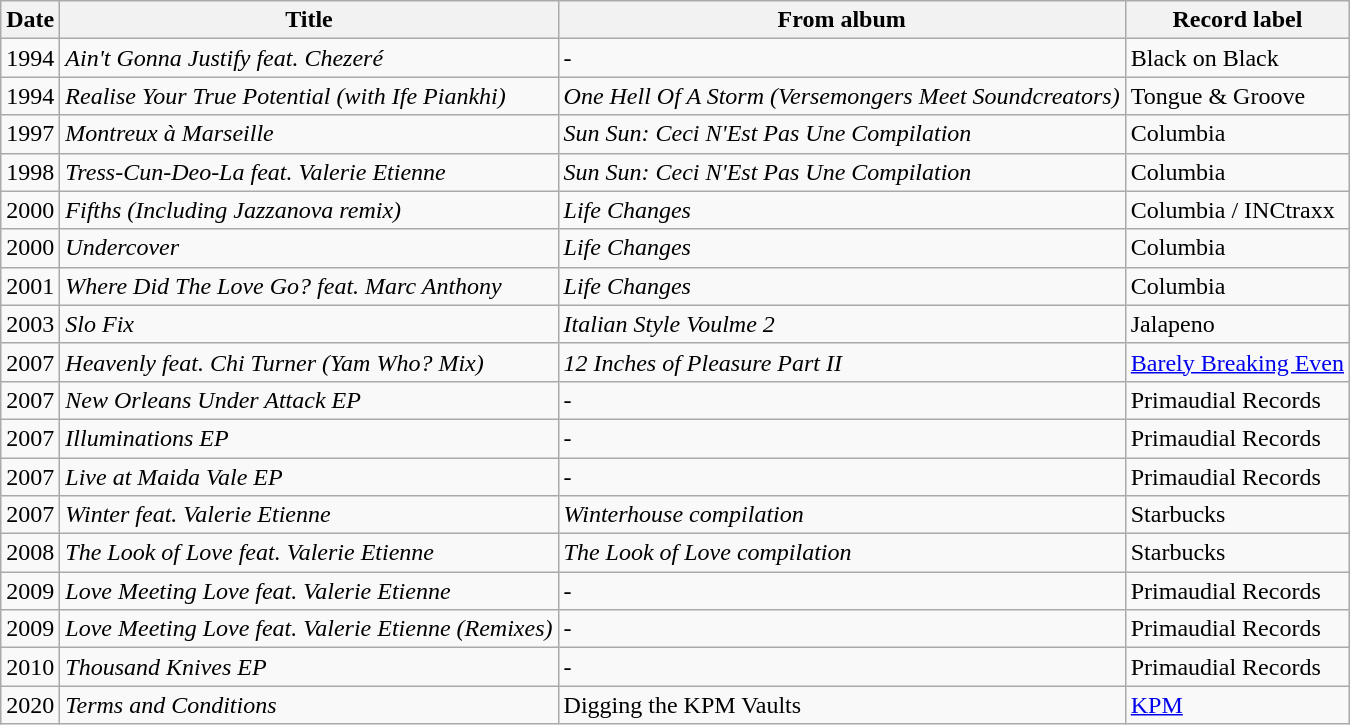<table class="wikitable sortable">
<tr>
<th>Date</th>
<th>Title</th>
<th>From album</th>
<th>Record label</th>
</tr>
<tr>
<td>1994</td>
<td><em>Ain't Gonna Justify feat. Chezeré</em></td>
<td>-</td>
<td>Black on Black</td>
</tr>
<tr>
<td>1994</td>
<td><em>Realise Your True Potential (with Ife Piankhi)</em></td>
<td><em>One Hell Of A Storm (Versemongers Meet Soundcreators)</em></td>
<td>Tongue & Groove</td>
</tr>
<tr>
<td>1997</td>
<td><em>Montreux à Marseille</em></td>
<td><em>Sun Sun: Ceci N'Est Pas Une Compilation</em></td>
<td>Columbia</td>
</tr>
<tr>
<td>1998</td>
<td><em>Tress-Cun-Deo-La feat. Valerie Etienne</em></td>
<td><em>Sun Sun: Ceci N'Est Pas Une Compilation</em></td>
<td>Columbia</td>
</tr>
<tr>
<td>2000</td>
<td><em>Fifths (Including Jazzanova remix)</em></td>
<td><em>Life Changes</em></td>
<td>Columbia / INCtraxx</td>
</tr>
<tr>
<td>2000</td>
<td><em>Undercover</em></td>
<td><em>Life Changes</em></td>
<td>Columbia</td>
</tr>
<tr>
<td>2001</td>
<td><em>Where Did The Love Go? feat. Marc Anthony</em></td>
<td><em>Life Changes</em></td>
<td>Columbia</td>
</tr>
<tr>
<td>2003</td>
<td><em>Slo Fix</em></td>
<td><em>Italian Style Voulme 2</em></td>
<td>Jalapeno</td>
</tr>
<tr>
<td>2007</td>
<td><em>Heavenly feat. Chi Turner (Yam Who? Mix)</em></td>
<td><em>12 Inches of Pleasure Part II</em></td>
<td><a href='#'>Barely Breaking Even</a></td>
</tr>
<tr>
<td>2007</td>
<td><em>New Orleans Under Attack EP</em></td>
<td>-</td>
<td>Primaudial Records</td>
</tr>
<tr>
<td>2007</td>
<td><em>Illuminations EP</em></td>
<td>-</td>
<td>Primaudial Records</td>
</tr>
<tr>
<td>2007</td>
<td><em>Live at Maida Vale EP</em></td>
<td>-</td>
<td>Primaudial Records</td>
</tr>
<tr>
<td>2007</td>
<td><em>Winter feat. Valerie Etienne</em></td>
<td><em>Winterhouse compilation</em></td>
<td>Starbucks</td>
</tr>
<tr>
<td>2008</td>
<td><em>The Look of Love feat. Valerie Etienne</em></td>
<td><em>The Look of Love compilation</em></td>
<td>Starbucks</td>
</tr>
<tr>
<td>2009</td>
<td><em>Love Meeting Love feat. Valerie Etienne</em></td>
<td>-</td>
<td>Primaudial Records</td>
</tr>
<tr>
<td>2009</td>
<td><em>Love Meeting Love feat. Valerie Etienne (Remixes)</em></td>
<td>-</td>
<td>Primaudial Records</td>
</tr>
<tr>
<td>2010</td>
<td><em>Thousand Knives EP</em></td>
<td>-</td>
<td>Primaudial Records</td>
</tr>
<tr>
<td>2020</td>
<td><em>Terms and Conditions</em></td>
<td>Digging the KPM Vaults</td>
<td><a href='#'>KPM</a></td>
</tr>
</table>
